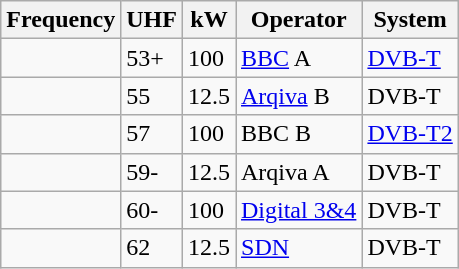<table class="wikitable sortable">
<tr>
<th>Frequency</th>
<th>UHF</th>
<th>kW</th>
<th>Operator</th>
<th>System</th>
</tr>
<tr>
<td></td>
<td>53+</td>
<td>100</td>
<td><a href='#'>BBC</a> A</td>
<td><a href='#'>DVB-T</a></td>
</tr>
<tr>
<td></td>
<td>55</td>
<td>12.5</td>
<td><a href='#'>Arqiva</a> B</td>
<td>DVB-T</td>
</tr>
<tr>
<td></td>
<td>57</td>
<td>100</td>
<td>BBC B</td>
<td><a href='#'>DVB-T2</a></td>
</tr>
<tr>
<td></td>
<td>59-</td>
<td>12.5</td>
<td>Arqiva A</td>
<td>DVB-T</td>
</tr>
<tr>
<td></td>
<td>60-</td>
<td>100</td>
<td><a href='#'>Digital 3&4</a></td>
<td>DVB-T</td>
</tr>
<tr>
<td></td>
<td>62</td>
<td>12.5</td>
<td><a href='#'>SDN</a></td>
<td>DVB-T</td>
</tr>
</table>
